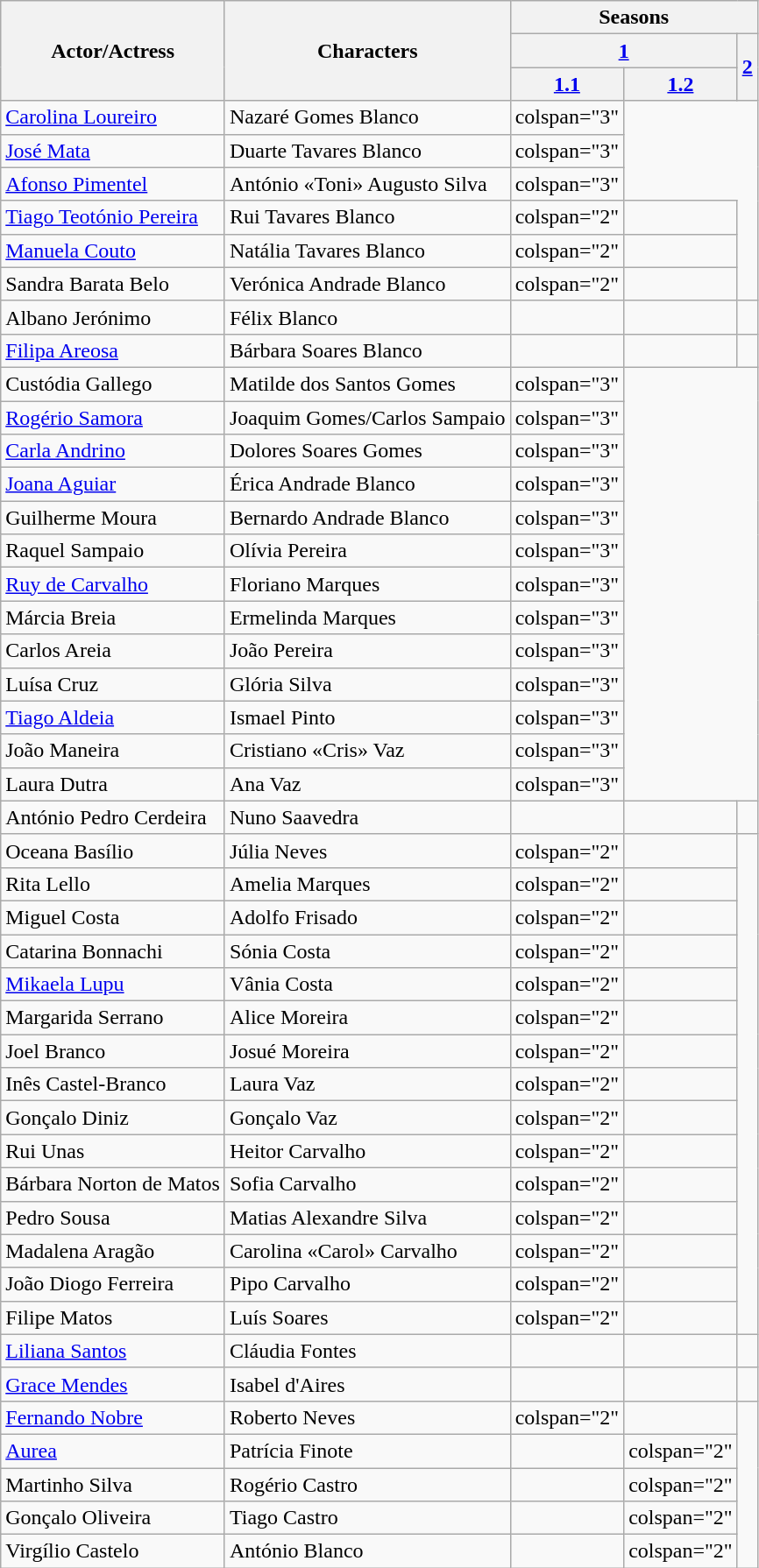<table class="wikitable sortable">
<tr>
<th rowspan="3">Actor/Actress</th>
<th rowspan="3">Characters</th>
<th colspan="3">Seasons</th>
</tr>
<tr>
<th colspan="2"><a href='#'>1</a></th>
<th rowspan="2"><a href='#'>2</a></th>
</tr>
<tr>
<th><a href='#'>1.1</a></th>
<th><a href='#'>1.2</a></th>
</tr>
<tr>
<td><a href='#'>Carolina Loureiro</a></td>
<td>Nazaré Gomes Blanco</td>
<td>colspan="3" </td>
</tr>
<tr>
<td><a href='#'>José Mata</a></td>
<td>Duarte Tavares Blanco</td>
<td>colspan="3" </td>
</tr>
<tr>
<td><a href='#'>Afonso Pimentel</a></td>
<td>António «Toni» Augusto Silva</td>
<td>colspan="3" </td>
</tr>
<tr>
<td><a href='#'>Tiago Teotónio Pereira</a></td>
<td>Rui Tavares Blanco</td>
<td>colspan="2" </td>
<td></td>
</tr>
<tr>
<td><a href='#'>Manuela Couto</a></td>
<td>Natália Tavares Blanco</td>
<td>colspan="2" </td>
<td></td>
</tr>
<tr>
<td>Sandra Barata Belo</td>
<td>Verónica Andrade  Blanco</td>
<td>colspan="2" </td>
<td></td>
</tr>
<tr>
<td>Albano Jerónimo</td>
<td>Félix Blanco</td>
<td></td>
<td></td>
<td></td>
</tr>
<tr>
<td><a href='#'>Filipa Areosa</a></td>
<td>Bárbara Soares Blanco</td>
<td></td>
<td></td>
<td></td>
</tr>
<tr>
<td>Custódia Gallego</td>
<td>Matilde dos Santos Gomes</td>
<td>colspan="3" </td>
</tr>
<tr>
<td><a href='#'>Rogério Samora</a></td>
<td>Joaquim Gomes/Carlos Sampaio</td>
<td>colspan="3" </td>
</tr>
<tr>
<td><a href='#'>Carla Andrino</a></td>
<td>Dolores Soares Gomes</td>
<td>colspan="3" </td>
</tr>
<tr>
<td><a href='#'>Joana Aguiar</a></td>
<td>Érica Andrade Blanco</td>
<td>colspan="3" </td>
</tr>
<tr>
<td>Guilherme Moura</td>
<td>Bernardo Andrade Blanco</td>
<td>colspan="3" </td>
</tr>
<tr>
<td>Raquel Sampaio</td>
<td>Olívia Pereira</td>
<td>colspan="3" </td>
</tr>
<tr>
<td><a href='#'>Ruy de Carvalho</a></td>
<td>Floriano Marques</td>
<td>colspan="3" </td>
</tr>
<tr>
<td>Márcia Breia</td>
<td>Ermelinda Marques</td>
<td>colspan="3" </td>
</tr>
<tr>
<td>Carlos Areia</td>
<td>João Pereira</td>
<td>colspan="3" </td>
</tr>
<tr>
<td>Luísa Cruz</td>
<td>Glória Silva</td>
<td>colspan="3" </td>
</tr>
<tr>
<td><a href='#'>Tiago Aldeia</a></td>
<td>Ismael Pinto</td>
<td>colspan="3" </td>
</tr>
<tr>
<td>João Maneira</td>
<td>Cristiano «Cris» Vaz</td>
<td>colspan="3" </td>
</tr>
<tr>
<td>Laura Dutra</td>
<td>Ana Vaz</td>
<td>colspan="3" </td>
</tr>
<tr>
<td>António Pedro Cerdeira</td>
<td>Nuno Saavedra</td>
<td></td>
<td></td>
<td></td>
</tr>
<tr>
<td>Oceana Basílio</td>
<td>Júlia Neves</td>
<td>colspan="2" </td>
<td></td>
</tr>
<tr>
<td>Rita Lello</td>
<td>Amelia Marques</td>
<td>colspan="2" </td>
<td></td>
</tr>
<tr>
<td>Miguel Costa</td>
<td>Adolfo Frisado</td>
<td>colspan="2" </td>
<td></td>
</tr>
<tr>
<td>Catarina Bonnachi</td>
<td>Sónia Costa</td>
<td>colspan="2" </td>
<td></td>
</tr>
<tr>
<td><a href='#'>Mikaela Lupu</a></td>
<td>Vânia Costa</td>
<td>colspan="2" </td>
<td></td>
</tr>
<tr>
<td>Margarida Serrano</td>
<td>Alice Moreira</td>
<td>colspan="2" </td>
<td></td>
</tr>
<tr>
<td>Joel Branco</td>
<td>Josué Moreira</td>
<td>colspan="2" </td>
<td></td>
</tr>
<tr>
<td>Inês Castel-Branco</td>
<td>Laura Vaz</td>
<td>colspan="2" </td>
<td></td>
</tr>
<tr>
<td>Gonçalo Diniz</td>
<td>Gonçalo Vaz</td>
<td>colspan="2" </td>
<td></td>
</tr>
<tr>
<td>Rui Unas</td>
<td>Heitor Carvalho</td>
<td>colspan="2" </td>
<td></td>
</tr>
<tr>
<td>Bárbara Norton de Matos</td>
<td>Sofia Carvalho</td>
<td>colspan="2" </td>
<td></td>
</tr>
<tr>
<td>Pedro Sousa</td>
<td>Matias Alexandre Silva</td>
<td>colspan="2" </td>
<td></td>
</tr>
<tr>
<td>Madalena Aragão</td>
<td>Carolina «Carol» Carvalho</td>
<td>colspan="2" </td>
<td></td>
</tr>
<tr>
<td>João Diogo Ferreira</td>
<td>Pipo Carvalho</td>
<td>colspan="2" </td>
<td></td>
</tr>
<tr>
<td>Filipe Matos</td>
<td>Luís Soares</td>
<td>colspan="2" </td>
<td></td>
</tr>
<tr>
<td><a href='#'>Liliana Santos</a></td>
<td>Cláudia Fontes</td>
<td></td>
<td></td>
<td></td>
</tr>
<tr>
<td><a href='#'>Grace Mendes</a></td>
<td>Isabel d'Aires</td>
<td></td>
<td></td>
<td></td>
</tr>
<tr>
<td><a href='#'>Fernando Nobre</a></td>
<td>Roberto Neves</td>
<td>colspan="2" </td>
<td></td>
</tr>
<tr>
<td><a href='#'>Aurea</a></td>
<td>Patrícia Finote</td>
<td></td>
<td>colspan="2" </td>
</tr>
<tr>
<td>Martinho Silva</td>
<td>Rogério Castro</td>
<td></td>
<td>colspan="2" </td>
</tr>
<tr>
<td>Gonçalo Oliveira</td>
<td>Tiago Castro</td>
<td></td>
<td>colspan="2" </td>
</tr>
<tr>
<td>Virgílio Castelo</td>
<td>António Blanco</td>
<td></td>
<td>colspan="2" </td>
</tr>
</table>
